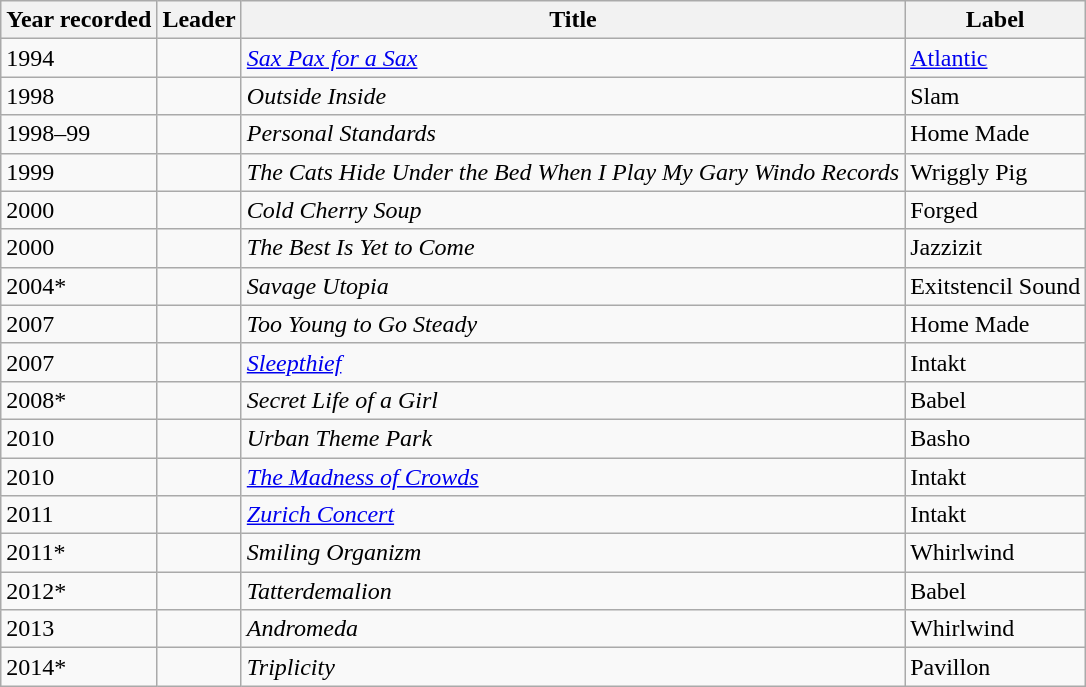<table class="wikitable sortable">
<tr>
<th>Year recorded</th>
<th>Leader</th>
<th>Title</th>
<th>Label</th>
</tr>
<tr>
<td>1994</td>
<td></td>
<td><em><a href='#'>Sax Pax for a Sax</a></em></td>
<td><a href='#'>Atlantic</a></td>
</tr>
<tr>
<td>1998</td>
<td></td>
<td><em>Outside Inside</em></td>
<td>Slam</td>
</tr>
<tr>
<td>1998–99</td>
<td></td>
<td><em>Personal Standards</em></td>
<td>Home Made</td>
</tr>
<tr>
<td>1999</td>
<td></td>
<td><em>The Cats Hide Under the Bed When I Play My Gary Windo Records</em></td>
<td>Wriggly Pig</td>
</tr>
<tr>
<td>2000</td>
<td></td>
<td><em>Cold Cherry Soup</em></td>
<td>Forged</td>
</tr>
<tr>
<td>2000</td>
<td></td>
<td><em>The Best Is Yet to Come</em></td>
<td>Jazzizit</td>
</tr>
<tr>
<td>2004*</td>
<td></td>
<td><em>Savage Utopia</em></td>
<td>Exitstencil Sound</td>
</tr>
<tr>
<td>2007</td>
<td></td>
<td><em>Too Young to Go Steady</em></td>
<td>Home Made</td>
</tr>
<tr>
<td>2007</td>
<td></td>
<td><em><a href='#'>Sleepthief</a></em></td>
<td>Intakt</td>
</tr>
<tr>
<td>2008*</td>
<td></td>
<td><em>Secret Life of a Girl</em></td>
<td>Babel</td>
</tr>
<tr>
<td>2010</td>
<td></td>
<td><em>Urban Theme Park</em></td>
<td>Basho</td>
</tr>
<tr>
<td>2010</td>
<td></td>
<td><em><a href='#'>The Madness of Crowds</a></em></td>
<td>Intakt</td>
</tr>
<tr>
<td>2011</td>
<td></td>
<td><em><a href='#'>Zurich Concert</a></em></td>
<td>Intakt</td>
</tr>
<tr>
<td>2011*</td>
<td></td>
<td><em>Smiling Organizm</em></td>
<td>Whirlwind</td>
</tr>
<tr>
<td>2012*</td>
<td></td>
<td><em>Tatterdemalion</em></td>
<td>Babel</td>
</tr>
<tr>
<td>2013</td>
<td></td>
<td><em>Andromeda</em></td>
<td>Whirlwind</td>
</tr>
<tr>
<td>2014*</td>
<td></td>
<td><em>Triplicity</em></td>
<td>Pavillon</td>
</tr>
</table>
